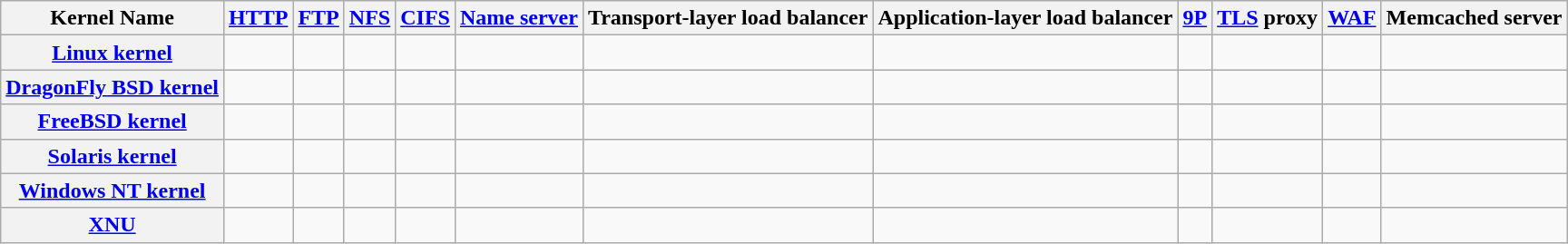<table class="sortable wikitable" style="text-align: center; width: auto">
<tr>
<th>Kernel Name</th>
<th><a href='#'>HTTP</a></th>
<th><a href='#'>FTP</a></th>
<th><a href='#'>NFS</a></th>
<th><a href='#'>CIFS</a></th>
<th><a href='#'>Name server</a></th>
<th>Transport-layer load balancer</th>
<th>Application-layer load balancer</th>
<th><a href='#'>9P</a></th>
<th><a href='#'>TLS</a> proxy</th>
<th><a href='#'>WAF</a></th>
<th>Memcached server</th>
</tr>
<tr>
<th><a href='#'>Linux kernel</a></th>
<td></td>
<td></td>
<td></td>
<td></td>
<td></td>
<td></td>
<td></td>
<td></td>
<td></td>
<td></td>
<td></td>
</tr>
<tr>
<th><a href='#'>DragonFly BSD kernel</a></th>
<td></td>
<td></td>
<td></td>
<td></td>
<td></td>
<td></td>
<td></td>
<td></td>
<td></td>
<td></td>
<td></td>
</tr>
<tr>
<th><a href='#'>FreeBSD kernel</a></th>
<td></td>
<td></td>
<td></td>
<td></td>
<td></td>
<td></td>
<td></td>
<td></td>
<td></td>
<td></td>
<td></td>
</tr>
<tr>
<th><a href='#'>Solaris kernel</a></th>
<td></td>
<td></td>
<td></td>
<td></td>
<td></td>
<td></td>
<td></td>
<td></td>
<td></td>
<td></td>
<td></td>
</tr>
<tr>
<th><a href='#'>Windows NT kernel</a></th>
<td></td>
<td></td>
<td></td>
<td></td>
<td></td>
<td></td>
<td></td>
<td></td>
<td></td>
<td></td>
<td></td>
</tr>
<tr>
<th><a href='#'>XNU</a></th>
<td></td>
<td></td>
<td></td>
<td></td>
<td></td>
<td></td>
<td></td>
<td></td>
<td></td>
<td></td>
<td></td>
</tr>
</table>
